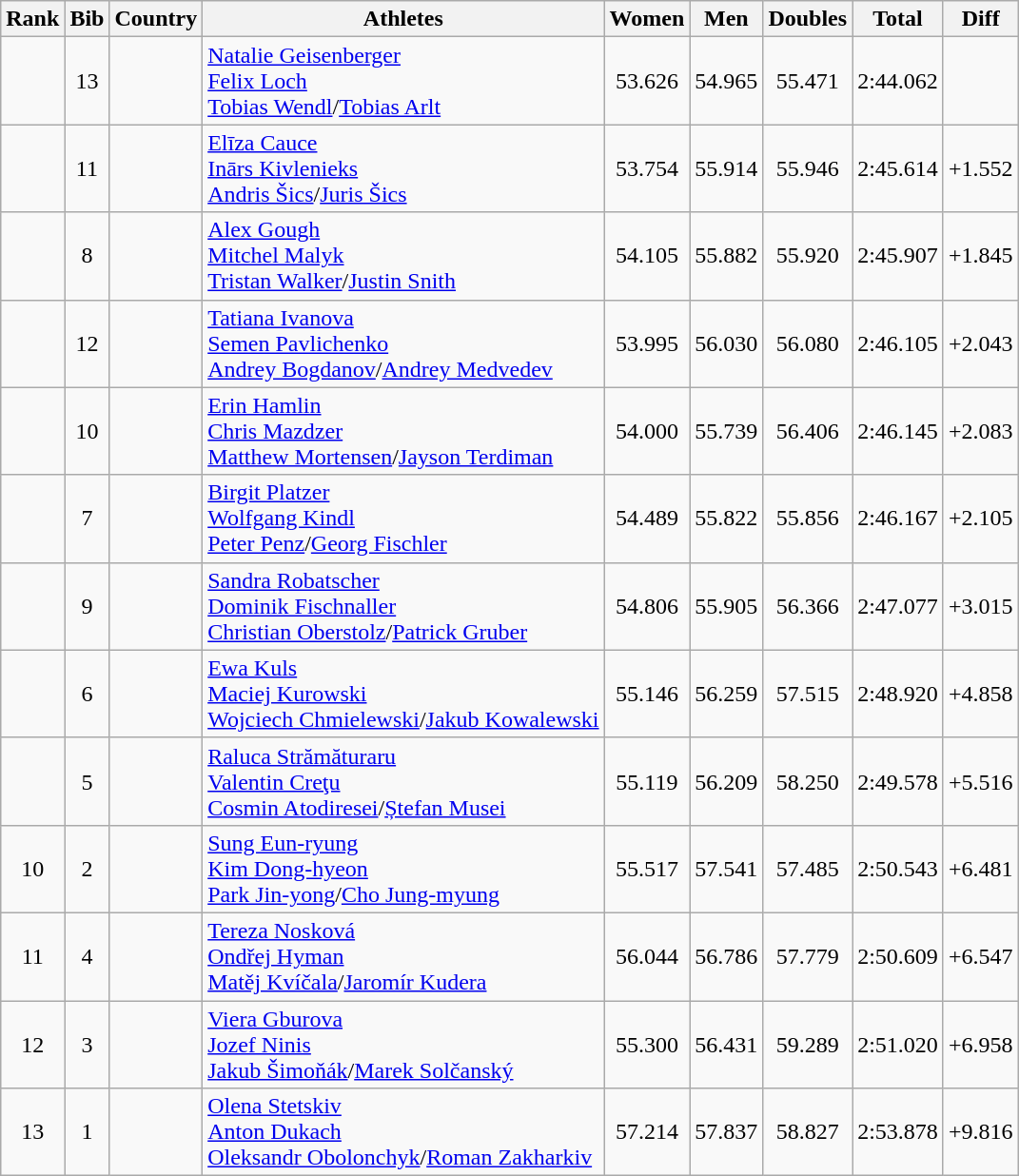<table class="wikitable sortable" style="text-align:center">
<tr>
<th>Rank</th>
<th>Bib</th>
<th>Country</th>
<th>Athletes</th>
<th>Women</th>
<th>Men</th>
<th>Doubles</th>
<th>Total</th>
<th>Diff</th>
</tr>
<tr>
<td></td>
<td>13</td>
<td align=left></td>
<td align=left><a href='#'>Natalie Geisenberger</a><br><a href='#'>Felix Loch</a><br><a href='#'>Tobias Wendl</a>/<a href='#'>Tobias Arlt</a></td>
<td>53.626</td>
<td>54.965</td>
<td>55.471</td>
<td>2:44.062</td>
<td></td>
</tr>
<tr>
<td></td>
<td>11</td>
<td align=left></td>
<td align=left><a href='#'>Elīza Cauce</a><br><a href='#'>Inārs Kivlenieks</a><br><a href='#'>Andris Šics</a>/<a href='#'>Juris Šics</a></td>
<td>53.754</td>
<td>55.914</td>
<td>55.946</td>
<td>2:45.614</td>
<td>+1.552</td>
</tr>
<tr>
<td></td>
<td>8</td>
<td align=left></td>
<td align=left><a href='#'>Alex Gough</a><br><a href='#'>Mitchel Malyk</a><br><a href='#'>Tristan Walker</a>/<a href='#'>Justin Snith</a></td>
<td>54.105</td>
<td>55.882</td>
<td>55.920</td>
<td>2:45.907</td>
<td>+1.845</td>
</tr>
<tr>
<td></td>
<td>12</td>
<td align=left></td>
<td align=left><a href='#'>Tatiana Ivanova</a><br><a href='#'>Semen Pavlichenko</a><br><a href='#'>Andrey Bogdanov</a>/<a href='#'>Andrey Medvedev</a></td>
<td>53.995</td>
<td>56.030</td>
<td>56.080</td>
<td>2:46.105</td>
<td>+2.043</td>
</tr>
<tr>
<td></td>
<td>10</td>
<td align=left></td>
<td align=left><a href='#'>Erin Hamlin</a><br><a href='#'>Chris Mazdzer</a><br><a href='#'>Matthew Mortensen</a>/<a href='#'>Jayson Terdiman</a></td>
<td>54.000</td>
<td>55.739</td>
<td>56.406</td>
<td>2:46.145</td>
<td>+2.083</td>
</tr>
<tr>
<td></td>
<td>7</td>
<td align=left></td>
<td align=left><a href='#'>Birgit Platzer</a><br><a href='#'>Wolfgang Kindl</a><br><a href='#'>Peter Penz</a>/<a href='#'>Georg Fischler</a></td>
<td>54.489</td>
<td>55.822</td>
<td>55.856</td>
<td>2:46.167</td>
<td>+2.105</td>
</tr>
<tr>
<td></td>
<td>9</td>
<td align=left></td>
<td align=left><a href='#'>Sandra Robatscher</a><br><a href='#'>Dominik Fischnaller</a><br><a href='#'>Christian Oberstolz</a>/<a href='#'>Patrick Gruber</a></td>
<td>54.806</td>
<td>55.905</td>
<td>56.366</td>
<td>2:47.077</td>
<td>+3.015</td>
</tr>
<tr>
<td></td>
<td>6</td>
<td align=left></td>
<td align=left><a href='#'>Ewa Kuls</a><br><a href='#'>Maciej Kurowski</a><br><a href='#'>Wojciech Chmielewski</a>/<a href='#'>Jakub Kowalewski</a></td>
<td>55.146</td>
<td>56.259</td>
<td>57.515</td>
<td>2:48.920</td>
<td>+4.858</td>
</tr>
<tr>
<td></td>
<td>5</td>
<td align=left></td>
<td align=left><a href='#'>Raluca Strămăturaru</a><br><a href='#'>Valentin Creţu</a><br><a href='#'>Cosmin Atodiresei</a>/<a href='#'>Ștefan Musei</a></td>
<td>55.119</td>
<td>56.209</td>
<td>58.250</td>
<td>2:49.578</td>
<td>+5.516</td>
</tr>
<tr>
<td>10</td>
<td>2</td>
<td align=left></td>
<td align=left><a href='#'>Sung Eun-ryung</a><br><a href='#'>Kim Dong-hyeon</a><br><a href='#'>Park Jin-yong</a>/<a href='#'>Cho Jung-myung</a></td>
<td>55.517</td>
<td>57.541</td>
<td>57.485</td>
<td>2:50.543</td>
<td>+6.481</td>
</tr>
<tr>
<td>11</td>
<td>4</td>
<td align=left></td>
<td align=left><a href='#'>Tereza Nosková</a><br><a href='#'>Ondřej Hyman</a><br><a href='#'>Matěj Kvíčala</a>/<a href='#'>Jaromír Kudera</a></td>
<td>56.044</td>
<td>56.786</td>
<td>57.779</td>
<td>2:50.609</td>
<td>+6.547</td>
</tr>
<tr>
<td>12</td>
<td>3</td>
<td align=left></td>
<td align=left><a href='#'>Viera Gburova</a><br><a href='#'>Jozef Ninis</a><br><a href='#'>Jakub Šimoňák</a>/<a href='#'>Marek Solčanský</a></td>
<td>55.300</td>
<td>56.431</td>
<td>59.289</td>
<td>2:51.020</td>
<td>+6.958</td>
</tr>
<tr>
<td>13</td>
<td>1</td>
<td align=left></td>
<td align=left><a href='#'>Olena Stetskiv</a><br><a href='#'>Anton Dukach</a><br><a href='#'>Oleksandr Obolonchyk</a>/<a href='#'>Roman Zakharkiv</a></td>
<td>57.214</td>
<td>57.837</td>
<td>58.827</td>
<td>2:53.878</td>
<td>+9.816</td>
</tr>
</table>
